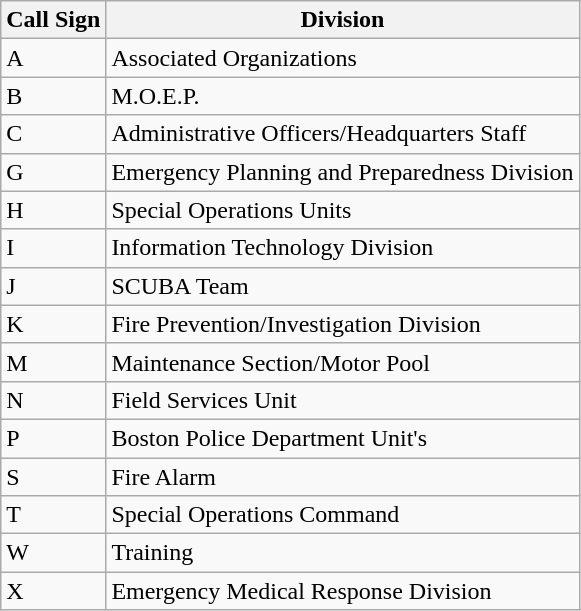<table class=wikitable>
<tr valign=bottom>
<th>Call Sign</th>
<th>Division</th>
</tr>
<tr>
<td>A</td>
<td>Associated Organizations</td>
</tr>
<tr>
<td>B</td>
<td>M.O.E.P.</td>
</tr>
<tr>
<td>C</td>
<td>Administrative Officers/Headquarters Staff</td>
</tr>
<tr>
<td>G</td>
<td>Emergency Planning and Preparedness Division</td>
</tr>
<tr>
<td>H</td>
<td>Special Operations Units</td>
</tr>
<tr>
<td>I</td>
<td>Information Technology Division</td>
</tr>
<tr>
<td>J</td>
<td>SCUBA Team</td>
</tr>
<tr>
<td>K</td>
<td>Fire Prevention/Investigation Division</td>
</tr>
<tr>
<td>M</td>
<td>Maintenance Section/Motor Pool</td>
</tr>
<tr>
<td>N</td>
<td>Field Services Unit</td>
</tr>
<tr>
<td>P</td>
<td>Boston Police Department Unit's</td>
</tr>
<tr>
<td>S</td>
<td>Fire Alarm</td>
</tr>
<tr>
<td>T</td>
<td>Special Operations Command</td>
</tr>
<tr>
<td>W</td>
<td>Training</td>
</tr>
<tr>
<td>X</td>
<td>Emergency Medical Response Division</td>
</tr>
</table>
